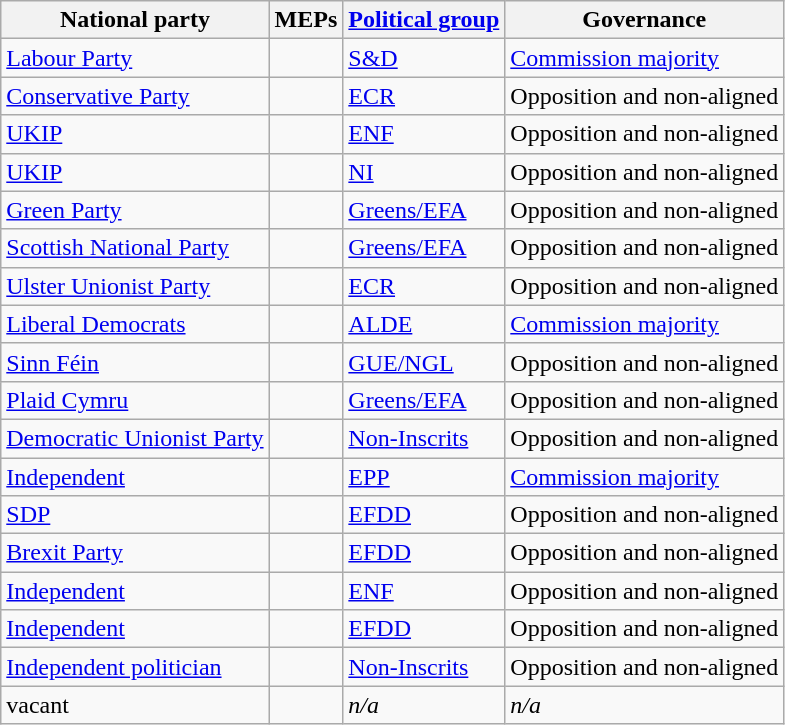<table class="wikitable">
<tr>
<th>National party</th>
<th>MEPs</th>
<th><a href='#'>Political group</a></th>
<th>Governance</th>
</tr>
<tr>
<td><a href='#'>Labour Party</a></td>
<td></td>
<td><a href='#'>S&D</a></td>
<td><a href='#'>Commission majority</a></td>
</tr>
<tr>
<td><a href='#'>Conservative Party</a></td>
<td></td>
<td><a href='#'>ECR</a></td>
<td>Opposition and non-aligned</td>
</tr>
<tr>
<td><a href='#'>UKIP</a></td>
<td></td>
<td><a href='#'>ENF</a></td>
<td>Opposition and non-aligned</td>
</tr>
<tr>
<td><a href='#'>UKIP</a></td>
<td></td>
<td><a href='#'>NI</a></td>
<td>Opposition and non-aligned</td>
</tr>
<tr>
<td><a href='#'>Green Party</a></td>
<td></td>
<td><a href='#'>Greens/EFA</a></td>
<td>Opposition and non-aligned</td>
</tr>
<tr>
<td><a href='#'>Scottish National Party</a></td>
<td></td>
<td><a href='#'>Greens/EFA</a></td>
<td>Opposition and non-aligned</td>
</tr>
<tr>
<td><a href='#'>Ulster Unionist Party</a></td>
<td></td>
<td><a href='#'>ECR</a></td>
<td>Opposition and non-aligned</td>
</tr>
<tr>
<td><a href='#'>Liberal Democrats</a></td>
<td></td>
<td><a href='#'>ALDE</a></td>
<td><a href='#'>Commission majority</a></td>
</tr>
<tr>
<td><a href='#'>Sinn Féin</a></td>
<td></td>
<td><a href='#'>GUE/NGL</a></td>
<td>Opposition and non-aligned</td>
</tr>
<tr>
<td><a href='#'>Plaid Cymru</a></td>
<td></td>
<td><a href='#'>Greens/EFA</a></td>
<td>Opposition and non-aligned</td>
</tr>
<tr>
<td><a href='#'>Democratic Unionist Party</a></td>
<td></td>
<td><a href='#'>Non-Inscrits</a></td>
<td>Opposition and non-aligned</td>
</tr>
<tr>
<td><a href='#'>Independent</a></td>
<td></td>
<td><a href='#'>EPP</a></td>
<td><a href='#'>Commission majority</a></td>
</tr>
<tr>
<td><a href='#'>SDP</a></td>
<td></td>
<td><a href='#'>EFDD</a></td>
<td>Opposition and non-aligned</td>
</tr>
<tr>
<td><a href='#'>Brexit Party</a></td>
<td></td>
<td><a href='#'>EFDD</a></td>
<td>Opposition and non-aligned</td>
</tr>
<tr>
<td><a href='#'>Independent</a></td>
<td></td>
<td><a href='#'>ENF</a></td>
<td>Opposition and non-aligned</td>
</tr>
<tr>
<td><a href='#'>Independent</a></td>
<td></td>
<td><a href='#'>EFDD</a></td>
<td>Opposition and non-aligned</td>
</tr>
<tr>
<td><a href='#'>Independent politician</a></td>
<td></td>
<td><a href='#'>Non-Inscrits</a></td>
<td>Opposition and non-aligned</td>
</tr>
<tr>
<td>vacant</td>
<td></td>
<td><em>n/a</em></td>
<td><em>n/a</em></td>
</tr>
</table>
